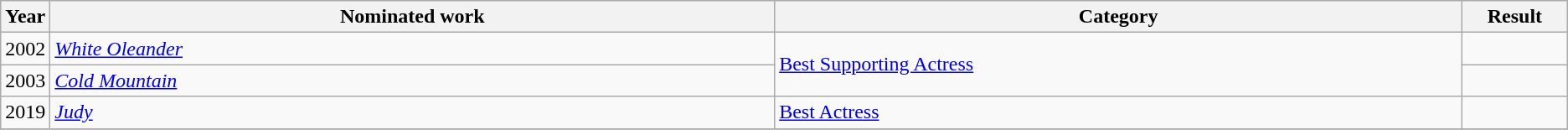<table class="wikitable sortable">
<tr>
<th scope="col" style="width:1em;">Year</th>
<th scope="col" style="width:39em;">Nominated work</th>
<th scope="col" style="width:37em;">Category</th>
<th scope="col" style="width:5em;">Result</th>
</tr>
<tr>
<td>2002</td>
<td><em><a href='#'>White Oleander</a></em></td>
<td rowspan="2"><a href='#'>Best Supporting Actress</a></td>
<td></td>
</tr>
<tr>
<td>2003</td>
<td><em><a href='#'>Cold Mountain</a></em></td>
<td></td>
</tr>
<tr>
<td>2019</td>
<td><em><a href='#'>Judy</a></em></td>
<td><a href='#'>Best Actress</a></td>
<td></td>
</tr>
<tr>
</tr>
</table>
